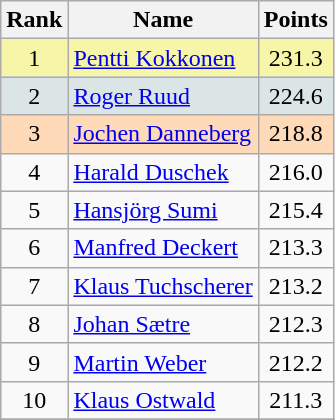<table class="wikitable sortable">
<tr>
<th align=Center>Rank</th>
<th>Name</th>
<th>Points</th>
</tr>
<tr style="background:#F7F6A8">
<td align=center>1</td>
<td> <a href='#'>Pentti Kokkonen</a></td>
<td align=center>231.3</td>
</tr>
<tr style="background: #DCE5E5;">
<td align=center>2</td>
<td> <a href='#'>Roger Ruud</a></td>
<td align=center>224.6</td>
</tr>
<tr style="background: #FFDAB9;">
<td align=center>3</td>
<td> <a href='#'>Jochen Danneberg</a></td>
<td align=center>218.8</td>
</tr>
<tr>
<td align=center>4</td>
<td> <a href='#'>Harald Duschek</a></td>
<td align=center>216.0</td>
</tr>
<tr>
<td align=center>5</td>
<td> <a href='#'>Hansjörg Sumi</a></td>
<td align=center>215.4</td>
</tr>
<tr>
<td align=center>6</td>
<td> <a href='#'>Manfred Deckert</a></td>
<td align=center>213.3</td>
</tr>
<tr>
<td align=center>7</td>
<td> <a href='#'>Klaus Tuchscherer</a></td>
<td align=center>213.2</td>
</tr>
<tr>
<td align=center>8</td>
<td> <a href='#'>Johan Sætre</a></td>
<td align=center>212.3</td>
</tr>
<tr>
<td align=center>9</td>
<td> <a href='#'>Martin Weber</a></td>
<td align=center>212.2</td>
</tr>
<tr>
<td align=center>10</td>
<td> <a href='#'>Klaus Ostwald</a></td>
<td align=center>211.3</td>
</tr>
<tr>
</tr>
</table>
